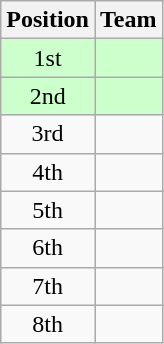<table class="wikitable">
<tr>
<th width=>Position</th>
<th width=>Team</th>
</tr>
<tr style="background:#cfc">
<td style="text-align:center">1st</td>
<td></td>
</tr>
<tr style="background:#cfc">
<td style="text-align:center">2nd</td>
<td></td>
</tr>
<tr>
<td style="text-align:center">3rd</td>
<td></td>
</tr>
<tr>
<td style="text-align:center">4th</td>
<td></td>
</tr>
<tr>
<td style="text-align:center">5th</td>
<td></td>
</tr>
<tr>
<td style="text-align:center">6th</td>
<td></td>
</tr>
<tr>
<td style="text-align:center">7th</td>
<td></td>
</tr>
<tr>
<td style="text-align:center">8th</td>
<td></td>
</tr>
</table>
